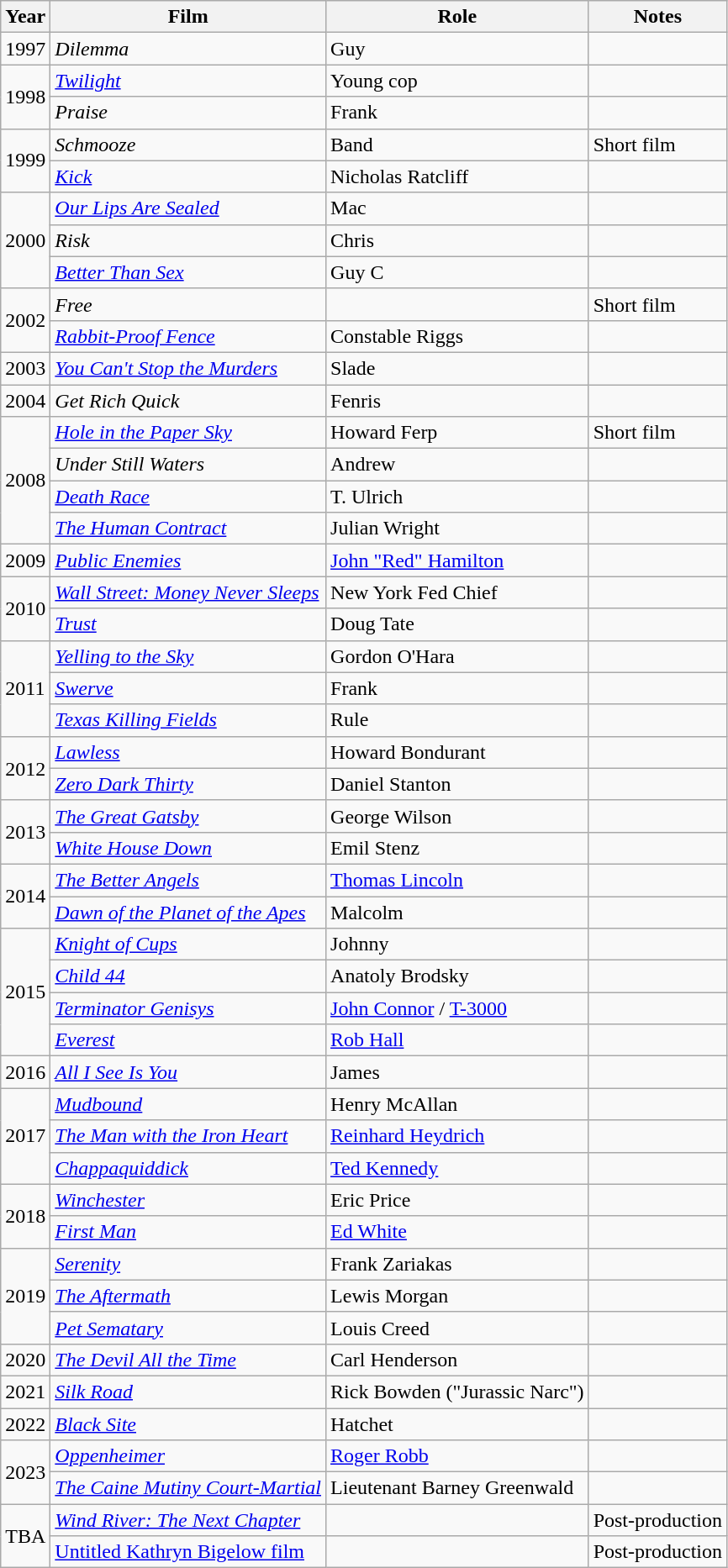<table class="wikitable sortable">
<tr>
<th>Year</th>
<th>Film</th>
<th>Role</th>
<th>Notes</th>
</tr>
<tr>
<td>1997</td>
<td><em>Dilemma</em></td>
<td>Guy</td>
<td></td>
</tr>
<tr>
<td rowspan="2">1998</td>
<td><em><a href='#'>Twilight</a></em></td>
<td>Young cop</td>
<td></td>
</tr>
<tr>
<td><em>Praise</em></td>
<td>Frank</td>
<td></td>
</tr>
<tr>
<td rowspan="2">1999</td>
<td><em>Schmooze</em></td>
<td>Band</td>
<td>Short film</td>
</tr>
<tr>
<td><em><a href='#'>Kick</a></em></td>
<td>Nicholas Ratcliff</td>
<td></td>
</tr>
<tr>
<td rowspan="3">2000</td>
<td><em><a href='#'>Our Lips Are Sealed</a></em></td>
<td>Mac</td>
<td></td>
</tr>
<tr>
<td><em>Risk</em></td>
<td>Chris</td>
<td></td>
</tr>
<tr>
<td><em><a href='#'>Better Than Sex</a></em></td>
<td>Guy C</td>
<td></td>
</tr>
<tr>
<td rowspan="2">2002</td>
<td><em>Free</em></td>
<td></td>
<td>Short film</td>
</tr>
<tr>
<td><em><a href='#'>Rabbit-Proof Fence</a></em></td>
<td>Constable Riggs</td>
<td></td>
</tr>
<tr>
<td>2003</td>
<td><em><a href='#'>You Can't Stop the Murders</a></em></td>
<td>Slade</td>
<td></td>
</tr>
<tr>
<td>2004</td>
<td><em>Get Rich Quick</em></td>
<td>Fenris</td>
<td></td>
</tr>
<tr>
<td rowspan="4">2008</td>
<td><em><a href='#'>Hole in the Paper Sky</a></em></td>
<td>Howard Ferp</td>
<td>Short film</td>
</tr>
<tr>
<td><em>Under Still Waters</em></td>
<td>Andrew</td>
<td></td>
</tr>
<tr>
<td><em><a href='#'>Death Race</a></em></td>
<td>T. Ulrich</td>
<td></td>
</tr>
<tr>
<td><em><a href='#'>The Human Contract</a></em></td>
<td>Julian Wright</td>
<td></td>
</tr>
<tr>
<td>2009</td>
<td><em><a href='#'>Public Enemies</a></em></td>
<td><a href='#'>John "Red" Hamilton</a></td>
<td></td>
</tr>
<tr>
<td rowspan="2">2010</td>
<td><em><a href='#'>Wall Street: Money Never Sleeps</a></em></td>
<td>New York Fed Chief</td>
<td></td>
</tr>
<tr>
<td><em><a href='#'>Trust</a></em></td>
<td>Doug Tate</td>
<td></td>
</tr>
<tr>
<td rowspan="3">2011</td>
<td><em><a href='#'>Yelling to the Sky</a></em></td>
<td>Gordon O'Hara</td>
<td></td>
</tr>
<tr>
<td><em><a href='#'>Swerve</a></em></td>
<td>Frank</td>
<td></td>
</tr>
<tr>
<td><em><a href='#'>Texas Killing Fields</a></em></td>
<td>Rule</td>
<td></td>
</tr>
<tr>
<td rowspan="2">2012</td>
<td><em><a href='#'>Lawless</a></em></td>
<td>Howard Bondurant</td>
<td></td>
</tr>
<tr>
<td><em><a href='#'>Zero Dark Thirty</a></em></td>
<td>Daniel Stanton</td>
<td></td>
</tr>
<tr>
<td rowspan="2">2013</td>
<td><em><a href='#'>The Great Gatsby</a></em></td>
<td>George Wilson</td>
<td></td>
</tr>
<tr>
<td><em><a href='#'>White House Down</a></em></td>
<td>Emil Stenz</td>
<td></td>
</tr>
<tr>
<td rowspan="2">2014</td>
<td><em><a href='#'>The Better Angels</a></em></td>
<td><a href='#'>Thomas Lincoln</a></td>
<td></td>
</tr>
<tr>
<td><em><a href='#'>Dawn of the Planet of the Apes</a></em></td>
<td>Malcolm</td>
<td></td>
</tr>
<tr>
<td rowspan="4">2015</td>
<td><em><a href='#'>Knight of Cups</a></em></td>
<td>Johnny</td>
<td></td>
</tr>
<tr>
<td><em><a href='#'>Child 44</a></em></td>
<td>Anatoly Brodsky</td>
<td></td>
</tr>
<tr>
<td><em><a href='#'>Terminator Genisys</a></em></td>
<td><a href='#'>John Connor</a> / <a href='#'>T-3000</a></td>
<td></td>
</tr>
<tr>
<td><em><a href='#'>Everest</a></em></td>
<td><a href='#'>Rob Hall</a></td>
<td></td>
</tr>
<tr>
<td>2016</td>
<td><em><a href='#'>All I See Is You</a></em></td>
<td>James</td>
<td></td>
</tr>
<tr>
<td rowspan="3">2017</td>
<td><em><a href='#'>Mudbound</a></em></td>
<td>Henry McAllan</td>
<td></td>
</tr>
<tr>
<td><em><a href='#'>The Man with the Iron Heart</a></em></td>
<td><a href='#'>Reinhard Heydrich</a></td>
<td></td>
</tr>
<tr>
<td><em><a href='#'>Chappaquiddick</a></em></td>
<td><a href='#'>Ted Kennedy</a></td>
<td></td>
</tr>
<tr>
<td rowspan="2">2018</td>
<td><em><a href='#'>Winchester</a></em></td>
<td>Eric Price</td>
<td></td>
</tr>
<tr>
<td><em><a href='#'>First Man</a></em></td>
<td><a href='#'>Ed White</a></td>
<td></td>
</tr>
<tr>
<td rowspan="3">2019</td>
<td><em><a href='#'>Serenity</a></em></td>
<td>Frank Zariakas</td>
<td></td>
</tr>
<tr>
<td><em><a href='#'>The Aftermath</a></em></td>
<td>Lewis Morgan</td>
<td></td>
</tr>
<tr>
<td><em><a href='#'>Pet Sematary</a></em></td>
<td>Louis Creed</td>
<td></td>
</tr>
<tr>
<td>2020</td>
<td><em><a href='#'>The Devil All the Time</a></em></td>
<td>Carl Henderson</td>
<td></td>
</tr>
<tr>
<td>2021</td>
<td><em><a href='#'>Silk Road</a></em></td>
<td>Rick Bowden ("Jurassic Narc")</td>
<td></td>
</tr>
<tr>
<td>2022</td>
<td><em><a href='#'>Black Site</a></em></td>
<td>Hatchet</td>
<td></td>
</tr>
<tr>
<td rowspan="2">2023</td>
<td><em><a href='#'>Oppenheimer</a></em></td>
<td><a href='#'>Roger Robb</a></td>
<td></td>
</tr>
<tr>
<td><em><a href='#'>The Caine Mutiny Court-Martial</a></em></td>
<td>Lieutenant Barney Greenwald</td>
<td></td>
</tr>
<tr>
<td rowspan="2">TBA</td>
<td><em><a href='#'>Wind River: The Next Chapter</a></em></td>
<td></td>
<td>Post-production</td>
</tr>
<tr>
<td><a href='#'>Untitled Kathryn Bigelow film</a></td>
<td></td>
<td>Post-production</td>
</tr>
</table>
